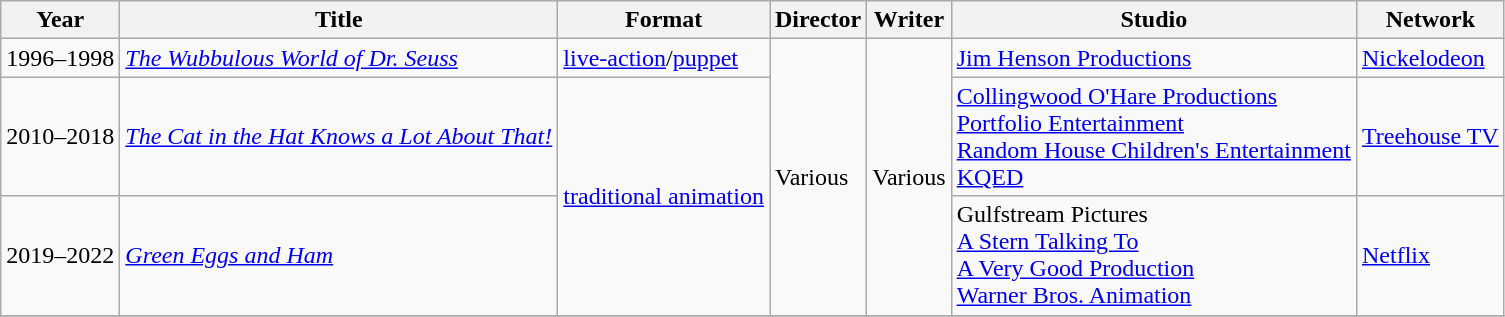<table class="wikitable">
<tr>
<th>Year</th>
<th>Title</th>
<th>Format</th>
<th>Director</th>
<th>Writer</th>
<th>Studio</th>
<th>Network</th>
</tr>
<tr>
<td>1996–1998</td>
<td><em><a href='#'>The Wubbulous World of Dr. Seuss</a></em></td>
<td><a href='#'>live-action</a>/<a href='#'>puppet</a></td>
<td rowspan="3">Various</td>
<td rowspan="3">Various</td>
<td><a href='#'>Jim Henson Productions</a></td>
<td><a href='#'>Nickelodeon</a></td>
</tr>
<tr>
<td>2010–2018</td>
<td><em><a href='#'>The Cat in the Hat Knows a Lot About That!</a></em></td>
<td rowspan="2"><a href='#'>traditional animation</a></td>
<td><a href='#'>Collingwood O'Hare Productions</a><br><a href='#'>Portfolio Entertainment</a><br><a href='#'>Random House Children's Entertainment</a><br><a href='#'>KQED</a></td>
<td><a href='#'>Treehouse TV</a></td>
</tr>
<tr>
<td>2019–2022</td>
<td><em><a href='#'>Green Eggs and Ham</a></em></td>
<td>Gulfstream Pictures<br><a href='#'>A Stern Talking To</a><br><a href='#'>A Very Good Production</a><br><a href='#'>Warner Bros. Animation</a></td>
<td><a href='#'>Netflix</a></td>
</tr>
<tr>
</tr>
</table>
